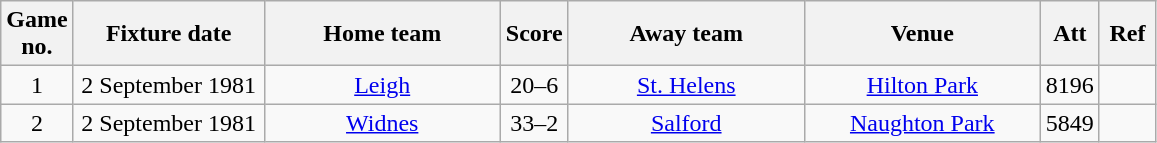<table class="wikitable" style="text-align:center;">
<tr>
<th width=20 abbr="No">Game no.</th>
<th width=120 abbr="Date">Fixture date</th>
<th width=150 abbr="Home Team">Home team</th>
<th width=20 abbr="Score">Score</th>
<th width=150 abbr="Away Team">Away team</th>
<th width=150 abbr="Venue">Venue</th>
<th width=30 abbr="Att">Att</th>
<th width=30 abbr="Ref">Ref</th>
</tr>
<tr>
<td>1</td>
<td>2 September 1981</td>
<td><a href='#'>Leigh</a></td>
<td>20–6</td>
<td><a href='#'>St. Helens</a></td>
<td><a href='#'>Hilton Park</a></td>
<td>8196</td>
<td></td>
</tr>
<tr>
<td>2</td>
<td>2 September 1981</td>
<td><a href='#'>Widnes</a></td>
<td>33–2</td>
<td><a href='#'>Salford</a></td>
<td><a href='#'>Naughton Park</a></td>
<td>5849</td>
<td></td>
</tr>
</table>
